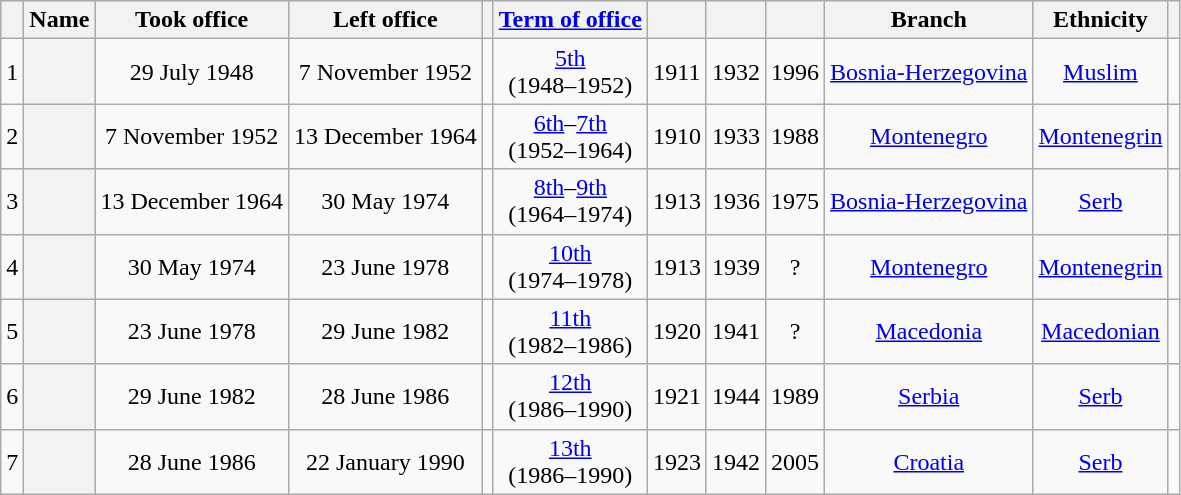<table class="wikitable sortable" style=text-align:center>
<tr>
<th scope=col></th>
<th scope=col>Name</th>
<th scope=col>Took office</th>
<th scope=col>Left office</th>
<th scope=col></th>
<th scope=col><a href='#'>Term of office</a></th>
<th scope=col></th>
<th scope=col></th>
<th scope=col></th>
<th scope=col>Branch</th>
<th scope=col>Ethnicity</th>
<th scope=col class="unsortable"></th>
</tr>
<tr>
<td>1</td>
<th align="center" scope="row" style="font-weight:normal;"></th>
<td>29 July 1948</td>
<td>7 November 1952</td>
<td></td>
<td><a href='#'>5th</a><br>(1948–1952)</td>
<td>1911</td>
<td>1932</td>
<td>1996</td>
<td><a href='#'>Bosnia-Herzegovina</a></td>
<td><a href='#'>Muslim</a></td>
<td></td>
</tr>
<tr>
<td>2</td>
<th align="center" scope="row" style="font-weight:normal;"></th>
<td>7 November 1952</td>
<td>13 December 1964</td>
<td></td>
<td><a href='#'>6th</a>–<a href='#'>7th</a><br>(1952–1964)</td>
<td>1910</td>
<td>1933</td>
<td>1988</td>
<td><a href='#'>Montenegro</a></td>
<td><a href='#'>Montenegrin</a></td>
<td></td>
</tr>
<tr>
<td>3</td>
<th align="center" scope="row" style="font-weight:normal;"></th>
<td>13 December 1964</td>
<td>30 May 1974</td>
<td></td>
<td><a href='#'>8th</a>–<a href='#'>9th</a><br>(1964–1974)</td>
<td>1913</td>
<td>1936</td>
<td>1975</td>
<td><a href='#'>Bosnia-Herzegovina</a></td>
<td><a href='#'>Serb</a></td>
<td></td>
</tr>
<tr>
<td>4</td>
<th align="center" scope="row" style="font-weight:normal;"></th>
<td>30 May 1974</td>
<td>23 June 1978</td>
<td></td>
<td><a href='#'>10th</a><br>(1974–1978)</td>
<td>1913</td>
<td>1939</td>
<td>?</td>
<td><a href='#'>Montenegro</a></td>
<td><a href='#'>Montenegrin</a></td>
<td></td>
</tr>
<tr>
<td>5</td>
<th align="center" scope="row" style="font-weight:normal;"></th>
<td>23 June 1978</td>
<td>29 June 1982</td>
<td></td>
<td><a href='#'>11th</a><br>(1982–1986)</td>
<td>1920</td>
<td>1941</td>
<td>?</td>
<td><a href='#'>Macedonia</a></td>
<td><a href='#'>Macedonian</a></td>
<td></td>
</tr>
<tr>
<td>6</td>
<th align="center" scope="row" style="font-weight:normal;"></th>
<td>29 June 1982</td>
<td>28 June 1986</td>
<td></td>
<td><a href='#'>12th</a><br>(1986–1990)</td>
<td>1921</td>
<td>1944</td>
<td>1989</td>
<td><a href='#'>Serbia</a></td>
<td><a href='#'>Serb</a></td>
<td></td>
</tr>
<tr>
<td>7</td>
<th align="center" scope="row" style="font-weight:normal;"></th>
<td>28 June 1986</td>
<td>22 January 1990</td>
<td></td>
<td><a href='#'>13th</a><br>(1986–1990)</td>
<td>1923</td>
<td>1942</td>
<td>2005</td>
<td><a href='#'>Croatia</a></td>
<td><a href='#'>Serb</a></td>
<td></td>
</tr>
</table>
